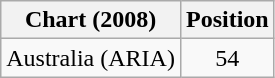<table class="wikitable">
<tr>
<th scope="col">Chart (2008)</th>
<th scope="col">Position</th>
</tr>
<tr>
<td>Australia (ARIA)</td>
<td style="text-align:center;">54</td>
</tr>
</table>
